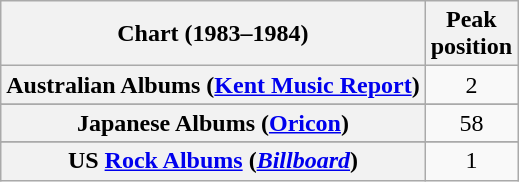<table class="wikitable sortable plainrowheaders" style="text-align:center">
<tr>
<th scope="col">Chart (1983–1984)</th>
<th scope="col">Peak<br>position</th>
</tr>
<tr>
<th scope="row">Australian Albums (<a href='#'>Kent Music Report</a>)</th>
<td>2</td>
</tr>
<tr>
</tr>
<tr>
</tr>
<tr>
</tr>
<tr>
<th scope="row">Japanese Albums (<a href='#'>Oricon</a>)</th>
<td>58</td>
</tr>
<tr>
</tr>
<tr>
</tr>
<tr>
</tr>
<tr>
</tr>
<tr>
<th scope="row">US <a href='#'>Rock Albums</a> (<em><a href='#'>Billboard</a></em>)</th>
<td>1</td>
</tr>
</table>
